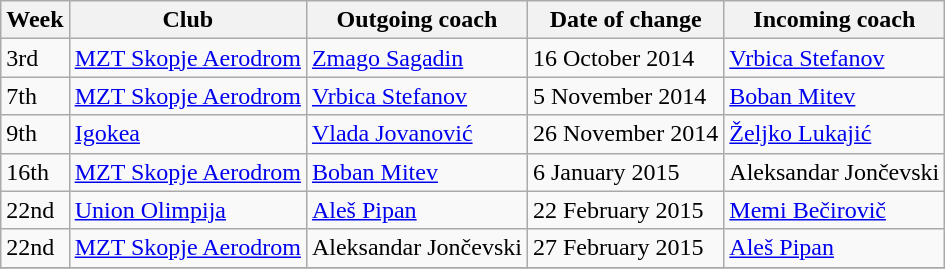<table class="wikitable">
<tr>
<th>Week</th>
<th>Club</th>
<th>Outgoing coach</th>
<th>Date of change</th>
<th>Incoming coach</th>
</tr>
<tr>
<td>3rd</td>
<td><a href='#'>MZT Skopje Aerodrom</a></td>
<td> <a href='#'>Zmago Sagadin</a></td>
<td>16 October 2014</td>
<td> <a href='#'>Vrbica Stefanov</a></td>
</tr>
<tr>
<td>7th</td>
<td><a href='#'>MZT Skopje Aerodrom</a></td>
<td> <a href='#'>Vrbica Stefanov</a></td>
<td>5 November 2014</td>
<td> <a href='#'>Boban Mitev</a></td>
</tr>
<tr>
<td>9th</td>
<td><a href='#'>Igokea</a></td>
<td> <a href='#'>Vlada Jovanović</a></td>
<td>26 November 2014</td>
<td> <a href='#'>Željko Lukajić</a></td>
</tr>
<tr>
<td>16th</td>
<td><a href='#'>MZT Skopje Aerodrom</a></td>
<td> <a href='#'>Boban Mitev</a></td>
<td>6 January 2015</td>
<td> Aleksandar Jončevski</td>
</tr>
<tr>
<td>22nd</td>
<td><a href='#'>Union Olimpija</a></td>
<td> <a href='#'>Aleš Pipan</a></td>
<td>22 February 2015</td>
<td> <a href='#'>Memi Bečirovič</a></td>
</tr>
<tr>
<td>22nd</td>
<td><a href='#'>MZT Skopje Aerodrom</a></td>
<td> Aleksandar Jončevski</td>
<td>27 February 2015</td>
<td> <a href='#'>Aleš Pipan</a></td>
</tr>
<tr>
</tr>
</table>
